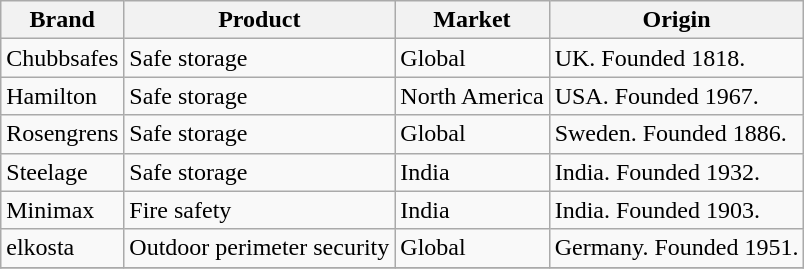<table class="wikitable">
<tr>
<th>Brand</th>
<th>Product</th>
<th>Market</th>
<th>Origin</th>
</tr>
<tr>
<td>Chubbsafes</td>
<td>Safe storage</td>
<td>Global</td>
<td>UK. Founded 1818.</td>
</tr>
<tr>
<td>Hamilton</td>
<td>Safe storage</td>
<td>North America</td>
<td>USA. Founded 1967.</td>
</tr>
<tr>
<td>Rosengrens</td>
<td>Safe storage</td>
<td>Global</td>
<td>Sweden. Founded 1886.</td>
</tr>
<tr>
<td>Steelage</td>
<td>Safe storage</td>
<td>India</td>
<td>India. Founded 1932.</td>
</tr>
<tr>
<td>Minimax</td>
<td>Fire safety</td>
<td>India</td>
<td>India. Founded 1903.</td>
</tr>
<tr>
<td>elkosta</td>
<td>Outdoor perimeter security</td>
<td>Global</td>
<td>Germany. Founded 1951.</td>
</tr>
<tr>
</tr>
</table>
